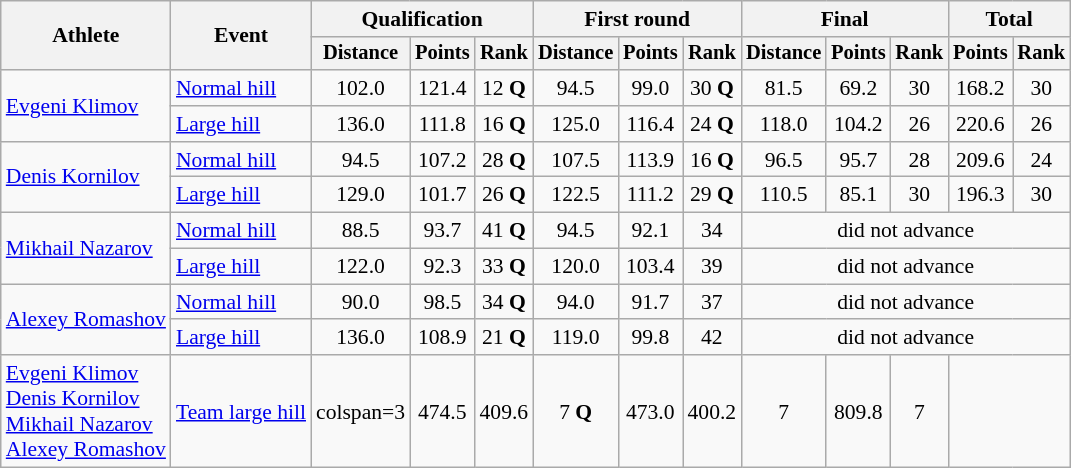<table class="wikitable" style="font-size:90%">
<tr>
<th rowspan=2>Athlete</th>
<th rowspan=2>Event</th>
<th colspan=3>Qualification</th>
<th colspan=3>First round</th>
<th colspan=3>Final</th>
<th colspan=2>Total</th>
</tr>
<tr style="font-size:95%">
<th>Distance</th>
<th>Points</th>
<th>Rank</th>
<th>Distance</th>
<th>Points</th>
<th>Rank</th>
<th>Distance</th>
<th>Points</th>
<th>Rank</th>
<th>Points</th>
<th>Rank</th>
</tr>
<tr align=center>
<td align=left rowspan=2><a href='#'>Evgeni Klimov</a></td>
<td align=left><a href='#'>Normal hill</a></td>
<td>102.0</td>
<td>121.4</td>
<td>12 <strong>Q</strong></td>
<td>94.5</td>
<td>99.0</td>
<td>30 <strong>Q</strong></td>
<td>81.5</td>
<td>69.2</td>
<td>30</td>
<td>168.2</td>
<td>30</td>
</tr>
<tr align=center>
<td align=left><a href='#'>Large hill</a></td>
<td>136.0</td>
<td>111.8</td>
<td>16 <strong>Q</strong></td>
<td>125.0</td>
<td>116.4</td>
<td>24 <strong>Q</strong></td>
<td>118.0</td>
<td>104.2</td>
<td>26</td>
<td>220.6</td>
<td>26</td>
</tr>
<tr align=center>
<td align=left rowspan=2><a href='#'>Denis Kornilov</a></td>
<td align=left><a href='#'>Normal hill</a></td>
<td>94.5</td>
<td>107.2</td>
<td>28 <strong>Q</strong></td>
<td>107.5</td>
<td>113.9</td>
<td>16 <strong>Q</strong></td>
<td>96.5</td>
<td>95.7</td>
<td>28</td>
<td>209.6</td>
<td>24</td>
</tr>
<tr align=center>
<td align=left><a href='#'>Large hill</a></td>
<td>129.0</td>
<td>101.7</td>
<td>26 <strong>Q</strong></td>
<td>122.5</td>
<td>111.2</td>
<td>29 <strong>Q</strong></td>
<td>110.5</td>
<td>85.1</td>
<td>30</td>
<td>196.3</td>
<td>30</td>
</tr>
<tr align=center>
<td align=left rowspan=2><a href='#'>Mikhail Nazarov</a></td>
<td align=left><a href='#'>Normal hill</a></td>
<td>88.5</td>
<td>93.7</td>
<td>41 <strong>Q</strong></td>
<td>94.5</td>
<td>92.1</td>
<td>34</td>
<td colspan=5>did not advance</td>
</tr>
<tr align=center>
<td align=left><a href='#'>Large hill</a></td>
<td>122.0</td>
<td>92.3</td>
<td>33 <strong>Q</strong></td>
<td>120.0</td>
<td>103.4</td>
<td>39</td>
<td colspan=5>did not advance</td>
</tr>
<tr align=center>
<td align=left rowspan=2><a href='#'>Alexey Romashov</a></td>
<td align=left><a href='#'>Normal hill</a></td>
<td>90.0</td>
<td>98.5</td>
<td>34 <strong>Q</strong></td>
<td>94.0</td>
<td>91.7</td>
<td>37</td>
<td colspan=5>did not advance</td>
</tr>
<tr align=center>
<td align=left><a href='#'>Large hill</a></td>
<td>136.0</td>
<td>108.9</td>
<td>21 <strong>Q</strong></td>
<td>119.0</td>
<td>99.8</td>
<td>42</td>
<td colspan=5>did not advance</td>
</tr>
<tr align=center>
<td align=left><a href='#'>Evgeni Klimov</a><br><a href='#'>Denis Kornilov</a><br><a href='#'>Mikhail Nazarov</a><br><a href='#'>Alexey Romashov</a></td>
<td align=left><a href='#'>Team large hill</a></td>
<td>colspan=3 </td>
<td>474.5</td>
<td>409.6</td>
<td>7 <strong>Q</strong></td>
<td>473.0</td>
<td>400.2</td>
<td>7</td>
<td>809.8</td>
<td>7</td>
</tr>
</table>
